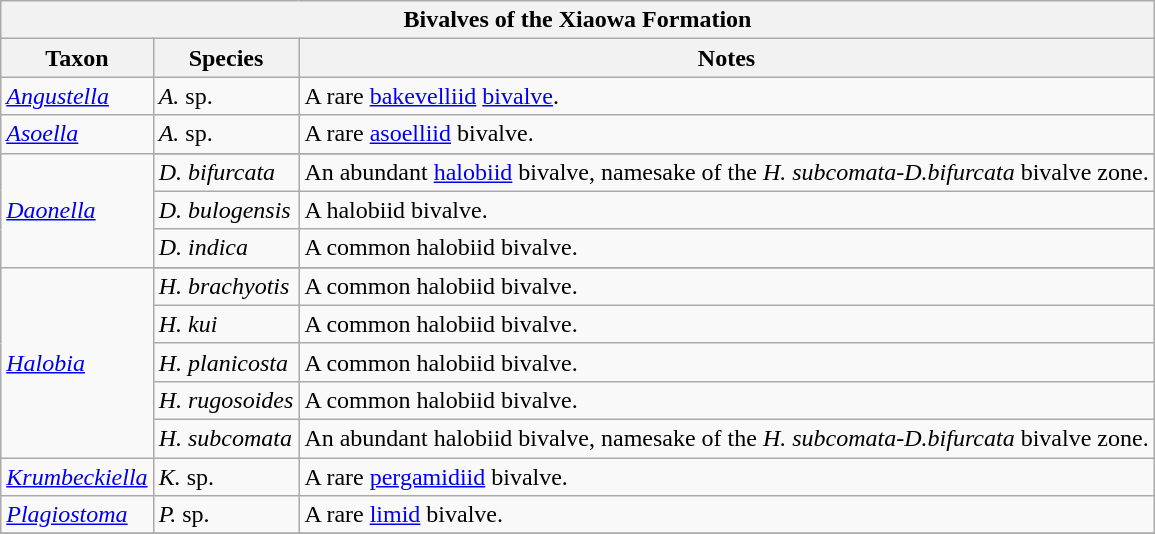<table class="wikitable" align="center">
<tr>
<th colspan="3" align="center"><strong>Bivalves of the Xiaowa Formation</strong></th>
</tr>
<tr>
<th>Taxon</th>
<th>Species</th>
<th>Notes</th>
</tr>
<tr>
<td><em><a href='#'>Angustella</a></em></td>
<td><em>A.</em> sp.</td>
<td>A rare <a href='#'>bakevelliid</a> <a href='#'>bivalve</a>.</td>
</tr>
<tr>
<td><em><a href='#'>Asoella</a></em></td>
<td><em>A.</em> sp.</td>
<td>A rare <a href='#'>asoelliid</a> bivalve.</td>
</tr>
<tr>
<td rowspan="4"><em><a href='#'>Daonella</a></em></td>
</tr>
<tr>
<td><em>D. bifurcata</em></td>
<td>An abundant <a href='#'>halobiid</a> bivalve, namesake of the <em>H. subcomata-D.bifurcata</em> bivalve zone.</td>
</tr>
<tr>
<td><em>D. bulogensis</em></td>
<td>A halobiid bivalve.</td>
</tr>
<tr>
<td><em>D. indica</em></td>
<td>A common halobiid bivalve.</td>
</tr>
<tr>
<td rowspan="6"><em><a href='#'>Halobia</a></em></td>
</tr>
<tr>
<td><em>H. brachyotis</em></td>
<td>A common halobiid bivalve.</td>
</tr>
<tr>
<td><em>H. kui</em></td>
<td>A common halobiid bivalve.</td>
</tr>
<tr>
<td><em>H. planicosta</em></td>
<td>A common halobiid bivalve.</td>
</tr>
<tr>
<td><em>H. rugosoides</em></td>
<td>A common halobiid bivalve.</td>
</tr>
<tr>
<td><em>H. subcomata</em></td>
<td>An abundant halobiid bivalve, namesake of the <em>H. subcomata-D.bifurcata</em> bivalve zone.</td>
</tr>
<tr>
<td><em><a href='#'>Krumbeckiella</a></em></td>
<td><em>K.</em> sp.</td>
<td>A rare <a href='#'>pergamidiid</a> bivalve.</td>
</tr>
<tr>
<td><em><a href='#'>Plagiostoma</a></em></td>
<td><em>P.</em> sp.</td>
<td>A rare <a href='#'>limid</a> bivalve.</td>
</tr>
<tr>
</tr>
</table>
